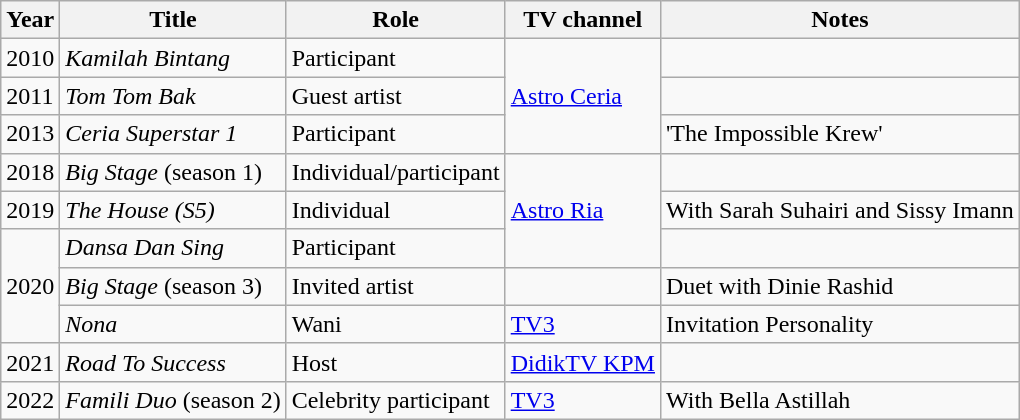<table class="wikitable">
<tr>
<th>Year</th>
<th>Title</th>
<th>Role</th>
<th>TV channel</th>
<th>Notes</th>
</tr>
<tr>
<td>2010</td>
<td><em>Kamilah Bintang</em></td>
<td>Participant</td>
<td rowspan="3"><a href='#'>Astro Ceria</a></td>
<td></td>
</tr>
<tr>
<td>2011</td>
<td><em>Tom Tom Bak</em></td>
<td>Guest artist</td>
<td></td>
</tr>
<tr>
<td>2013</td>
<td><em>Ceria Superstar 1</em></td>
<td>Participant</td>
<td>'The Impossible Krew'</td>
</tr>
<tr>
<td>2018</td>
<td><em>Big Stage</em> (season 1)</td>
<td>Individual/participant</td>
<td rowspan="3"><a href='#'>Astro Ria</a></td>
<td></td>
</tr>
<tr>
<td>2019</td>
<td><em>The House (S5)</em></td>
<td>Individual</td>
<td>With Sarah Suhairi and Sissy Imann</td>
</tr>
<tr>
<td rowspan="3">2020</td>
<td><em>Dansa Dan Sing</em></td>
<td>Participant</td>
<td></td>
</tr>
<tr>
<td><em>Big Stage</em> (season 3)</td>
<td>Invited artist</td>
<td></td>
<td>Duet with Dinie Rashid</td>
</tr>
<tr>
<td><em>Nona</em></td>
<td>Wani</td>
<td><a href='#'>TV3</a></td>
<td>Invitation Personality</td>
</tr>
<tr>
<td>2021</td>
<td><em>Road To Success</em></td>
<td>Host</td>
<td><a href='#'>DidikTV KPM</a></td>
<td></td>
</tr>
<tr>
<td>2022</td>
<td><em>Famili Duo</em> (season 2)</td>
<td>Celebrity participant</td>
<td><a href='#'>TV3</a></td>
<td>With Bella Astillah</td>
</tr>
</table>
